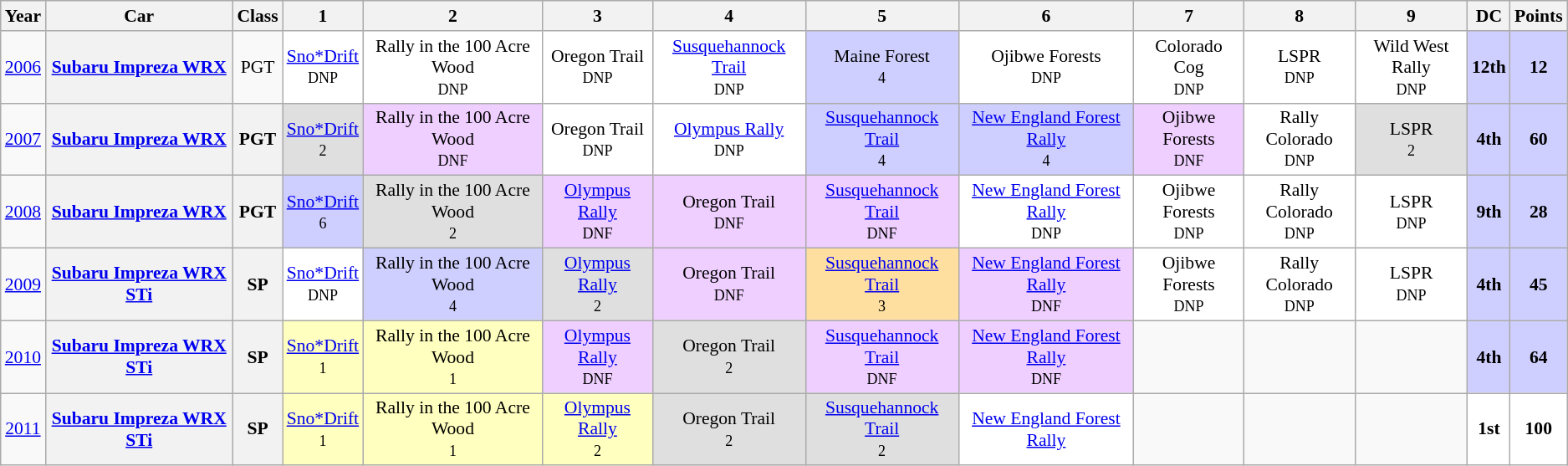<table class="wikitable" border="1" style="text-align:center; font-size:90%;">
<tr>
<th>Year</th>
<th>Car</th>
<th>Class</th>
<th>1</th>
<th>2</th>
<th>3</th>
<th>4</th>
<th>5</th>
<th>6</th>
<th>7</th>
<th>8</th>
<th>9</th>
<th>DC</th>
<th>Points</th>
</tr>
<tr>
<td><a href='#'>2006</a></td>
<th><a href='#'>Subaru Impreza WRX</a></th>
<td>PGT</td>
<td style="background:#FFFFFF;"><a href='#'>Sno*Drift</a><br><small>DNP</small></td>
<td style="background:#FFFFFF;">Rally in the 100 Acre Wood<br><small>DNP</small></td>
<td style="background:#FFFFFF;">Oregon Trail<br><small>DNP</small></td>
<td style="background:#FFFFFF;"><a href='#'>Susquehannock Trail</a><br><small>DNP</small></td>
<td style="background:#CFCFFF;">Maine Forest<br><small>4</small></td>
<td style="background:#FFFFFF;">Ojibwe Forests<br><small>DNP</small></td>
<td style="background:#FFFFFF;">Colorado Cog<br><small>DNP</small></td>
<td style="background:#FFFFFF;">LSPR<br><small>DNP</small></td>
<td style="background:#FFFFFF;">Wild West Rally<br><small>DNP</small></td>
<td align="center" style="background:#CFCFFF;"><strong>12th</strong></td>
<td align="center" style="background:#CFCFFF;"><strong>12</strong></td>
</tr>
<tr>
<td><a href='#'>2007</a></td>
<th><a href='#'>Subaru Impreza WRX</a></th>
<th>PGT</th>
<td style="background:#DFDFDF;"><a href='#'>Sno*Drift</a><br><small>2</small></td>
<td style="background:#EFCFFF;">Rally in the 100 Acre Wood<br><small>DNF</small></td>
<td style="background:#FFFFFF;">Oregon Trail<br><small>DNP</small></td>
<td style="background:#FFFFFF;"><a href='#'>Olympus Rally</a><br><small>DNP</small></td>
<td style="background:#CFCFFF;"><a href='#'>Susquehannock Trail</a><br><small>4</small></td>
<td style="background:#CFCFFF;"><a href='#'>New England Forest Rally</a><br><small>4</small></td>
<td style="background:#EFCFFF;">Ojibwe Forests<br><small>DNF</small></td>
<td style="background:#FFFFFF;">Rally Colorado<br><small>DNP</small></td>
<td style="background:#DFDFDF;">LSPR<br><small>2</small></td>
<td align="center" style="background:#CFCFFF;"><strong>4th</strong></td>
<td align="center" style="background:#CFCFFF;"><strong>60</strong></td>
</tr>
<tr>
<td><a href='#'>2008</a></td>
<th><a href='#'>Subaru Impreza WRX</a></th>
<th>PGT</th>
<td style="background:#CFCFFF;"><a href='#'>Sno*Drift</a><br><small>6</small></td>
<td style="background:#DFDFDF;">Rally in the 100 Acre Wood<br><small>2</small></td>
<td style="background:#EFCFFF;"><a href='#'>Olympus Rally</a><br><small>DNF</small></td>
<td style="background:#EFCFFF;">Oregon Trail<br><small>DNF</small></td>
<td style="background:#EFCFFF;"><a href='#'>Susquehannock Trail</a><br><small>DNF</small></td>
<td style="background:#FFFFFF;"><a href='#'>New England Forest Rally</a><br><small>DNP</small></td>
<td style="background:#FFFFFF;">Ojibwe Forests<br><small>DNP</small></td>
<td style="background:#FFFFFF;">Rally Colorado<br><small>DNP</small></td>
<td style="background:#FFFFFF;">LSPR<br><small>DNP</small></td>
<td align="center" style="background:#CFCFFF;"><strong>9th</strong></td>
<td align="center" style="background:#CFCFFF;"><strong>28</strong></td>
</tr>
<tr>
<td><a href='#'>2009</a></td>
<th><a href='#'>Subaru Impreza WRX STi</a></th>
<th>SP</th>
<td style="background:#FFFFFF;"><a href='#'>Sno*Drift</a><br><small>DNP</small></td>
<td style="background:#CFCFFF;">Rally in the 100 Acre Wood<br><small>4</small></td>
<td style="background:#DFDFDF;"><a href='#'>Olympus Rally</a><br><small>2</small></td>
<td style="background:#EFCFFF;">Oregon Trail<br><small>DNF</small></td>
<td style="background:#FFDF9F;"><a href='#'>Susquehannock Trail</a><br><small>3</small></td>
<td style="background:#EFCFFF;"><a href='#'>New England Forest Rally</a><br><small>DNF</small></td>
<td style="background:#FFFFFF;">Ojibwe Forests<br><small>DNP</small></td>
<td style="background:#FFFFFF;">Rally Colorado<br><small>DNP</small></td>
<td style="background:#FFFFFF;">LSPR<br><small>DNP</small></td>
<td align="center" style="background:#CFCFFF;"><strong>4th</strong></td>
<td align="center" style="background:#CFCFFF;"><strong>45</strong></td>
</tr>
<tr>
<td><a href='#'>2010</a></td>
<th><a href='#'>Subaru Impreza WRX STi</a></th>
<th>SP</th>
<td style="background:#FFFFBF;"><a href='#'>Sno*Drift</a><br><small>1</small></td>
<td style="background:#FFFFBF;">Rally in the 100 Acre Wood<br><small>1</small></td>
<td style="background:#EFCFFF;"><a href='#'>Olympus Rally</a><br><small>DNF</small></td>
<td style="background:#DFDFDF;">Oregon Trail<br><small>2</small></td>
<td style="background:#EFCFFF;"><a href='#'>Susquehannock Trail</a><br><small>DNF</small></td>
<td style="background:#EFCFFF;"><a href='#'>New England Forest Rally</a><br><small>DNF</small></td>
<td></td>
<td></td>
<td></td>
<td align="center" style="background:#CFCFFF;"><strong>4th</strong></td>
<td align="center" style="background:#CFCFFF;"><strong>64</strong></td>
</tr>
<tr>
<td><a href='#'>2011</a></td>
<th><a href='#'>Subaru Impreza WRX STi</a></th>
<th>SP</th>
<td style="background:#FFFFBF;"><a href='#'>Sno*Drift</a><br><small>1</small></td>
<td style="background:#FFFFBF;">Rally in the 100 Acre Wood<br><small>1</small></td>
<td style="background:#FFFFBF;"><a href='#'>Olympus Rally</a><br><small>2</small></td>
<td style="background:#DFDFDF;">Oregon Trail<br><small>2</small></td>
<td style="background:#DFDFDF;"><a href='#'>Susquehannock Trail</a><br><small>2</small></td>
<td style="background:#FFFFFF;"><a href='#'>New England Forest Rally</a><br><small></small></td>
<td></td>
<td></td>
<td></td>
<td align="center" style="background:#FFFFFF;"><strong>1st</strong></td>
<td align="center" style="background:#FFFFFF;"><strong>100</strong></td>
</tr>
</table>
